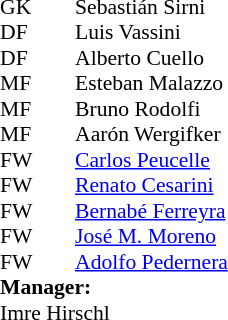<table cellspacing="0" cellpadding="0" style="font-size:90%; margin:0.2em auto;">
<tr>
<th width="25"></th>
<th width="25"></th>
</tr>
<tr>
<td>GK</td>
<td></td>
<td> Sebastián Sirni</td>
</tr>
<tr>
<td>DF</td>
<td></td>
<td> Luis Vassini</td>
</tr>
<tr>
<td>DF</td>
<td></td>
<td> Alberto Cuello</td>
</tr>
<tr>
<td>MF</td>
<td></td>
<td> Esteban Malazzo</td>
</tr>
<tr>
<td>MF</td>
<td></td>
<td> Bruno Rodolfi</td>
</tr>
<tr>
<td>MF</td>
<td></td>
<td> Aarón Wergifker</td>
</tr>
<tr>
<td>FW</td>
<td></td>
<td> <a href='#'>Carlos Peucelle</a></td>
</tr>
<tr>
<td>FW</td>
<td></td>
<td> <a href='#'>Renato Cesarini</a></td>
</tr>
<tr>
<td>FW</td>
<td></td>
<td> <a href='#'>Bernabé Ferreyra</a></td>
</tr>
<tr>
<td>FW</td>
<td></td>
<td> <a href='#'>José M. Moreno</a></td>
</tr>
<tr>
<td>FW</td>
<td></td>
<td> <a href='#'>Adolfo Pedernera</a></td>
</tr>
<tr>
<td colspan=3><strong>Manager:</strong></td>
</tr>
<tr>
<td colspan=4> Imre Hirschl</td>
</tr>
</table>
